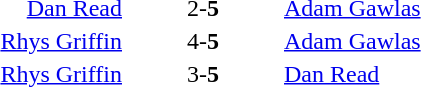<table style="text-align:center">
<tr>
<th width=223></th>
<th width=100></th>
<th width=223></th>
</tr>
<tr>
<td align=right><a href='#'>Dan Read</a> </td>
<td>2-<strong>5</strong></td>
<td align=left> <a href='#'>Adam Gawlas</a></td>
</tr>
<tr>
<td align=right><a href='#'>Rhys Griffin</a> </td>
<td>4-<strong>5</strong></td>
<td align=left> <a href='#'>Adam Gawlas</a></td>
</tr>
<tr>
<td align=right><a href='#'>Rhys Griffin</a> </td>
<td>3-<strong>5</strong></td>
<td align=left> <a href='#'>Dan Read</a></td>
</tr>
</table>
